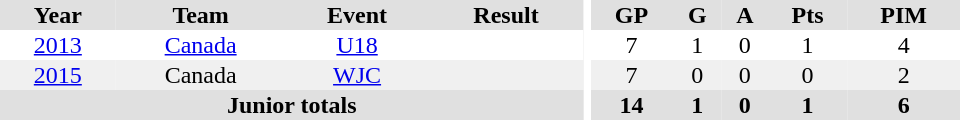<table border="0" cellpadding="1" cellspacing="0" ID="Table3" style="text-align:center; width:40em">
<tr ALIGN="center" bgcolor="#e0e0e0">
<th>Year</th>
<th>Team</th>
<th>Event</th>
<th>Result</th>
<th rowspan="99" bgcolor="#ffffff"></th>
<th>GP</th>
<th>G</th>
<th>A</th>
<th>Pts</th>
<th>PIM</th>
</tr>
<tr ALIGN="center">
<td><a href='#'>2013</a></td>
<td><a href='#'>Canada</a></td>
<td><a href='#'>U18</a></td>
<td></td>
<td>7</td>
<td>1</td>
<td>0</td>
<td>1</td>
<td>4</td>
</tr>
<tr bgcolor="#f0f0f0">
<td><a href='#'>2015</a></td>
<td>Canada</td>
<td><a href='#'>WJC</a></td>
<td></td>
<td>7</td>
<td>0</td>
<td>0</td>
<td>0</td>
<td>2</td>
</tr>
<tr bgcolor="#e0e0e0">
<th colspan="4">Junior totals</th>
<th>14</th>
<th>1</th>
<th>0</th>
<th>1</th>
<th>6</th>
</tr>
</table>
